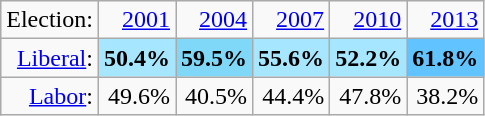<table class=wikitable>
<tr align=right>
<td>Election:</td>
<td><a href='#'>2001</a></td>
<td><a href='#'>2004</a></td>
<td><a href='#'>2007</a></td>
<td><a href='#'>2010</a></td>
<td><a href='#'>2013</a></td>
</tr>
<tr align=right>
<td><a href='#'>Liberal</a>:</td>
<td bgcolor="#a6e7ff"><strong>50.4%</strong></td>
<td bgcolor="#80d8f9"><strong>59.5%</strong></td>
<td bgcolor="#a6e7ff"><strong>55.6%</strong></td>
<td bgcolor="#a6e7ff"><strong>52.2%</strong></td>
<td bgcolor="#61c3ff"><strong>61.8%</strong></td>
</tr>
<tr align=right>
<td><a href='#'>Labor</a>:</td>
<td>49.6%</td>
<td>40.5%</td>
<td>44.4%</td>
<td>47.8%</td>
<td>38.2%</td>
</tr>
</table>
